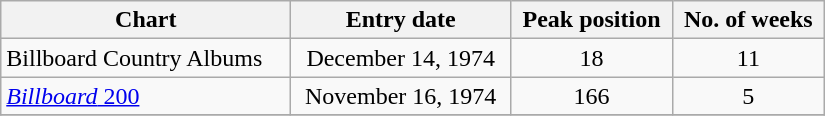<table border=1 cellspacing=0 cellpadding=2 width="550px" class="wikitable">
<tr>
<th align="left">Chart</th>
<th align="left">Entry date</th>
<th align="left">Peak position</th>
<th align="left">No. of weeks</th>
</tr>
<tr>
<td align="left">Billboard Country Albums</td>
<td align="center">December 14, 1974</td>
<td align="center">18</td>
<td align="center">11</td>
</tr>
<tr>
<td align="left"><a href='#'><em>Billboard</em> 200</a></td>
<td align="center">November 16, 1974</td>
<td align="center">166</td>
<td align="center">5</td>
</tr>
<tr>
</tr>
</table>
